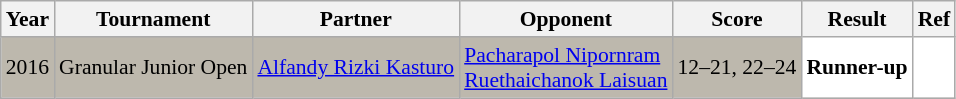<table class="sortable wikitable" style="font-size: 90%">
<tr>
<th>Year</th>
<th>Tournament</th>
<th>Partner</th>
<th>Opponent</th>
<th>Score</th>
<th>Result</th>
<th>Ref</th>
</tr>
<tr style="background:#BDB8AD">
<td align="center">2016</td>
<td align="left">Granular Junior Open</td>
<td align="left"> <a href='#'>Alfandy Rizki Kasturo</a></td>
<td align="left"> <a href='#'>Pacharapol Nipornram</a><br> <a href='#'>Ruethaichanok Laisuan</a></td>
<td align="left">12–21, 22–24</td>
<td style="text-align:left; background:white"> <strong>Runner-up</strong></td>
<td style="text-align:center; background:white"></td>
</tr>
</table>
